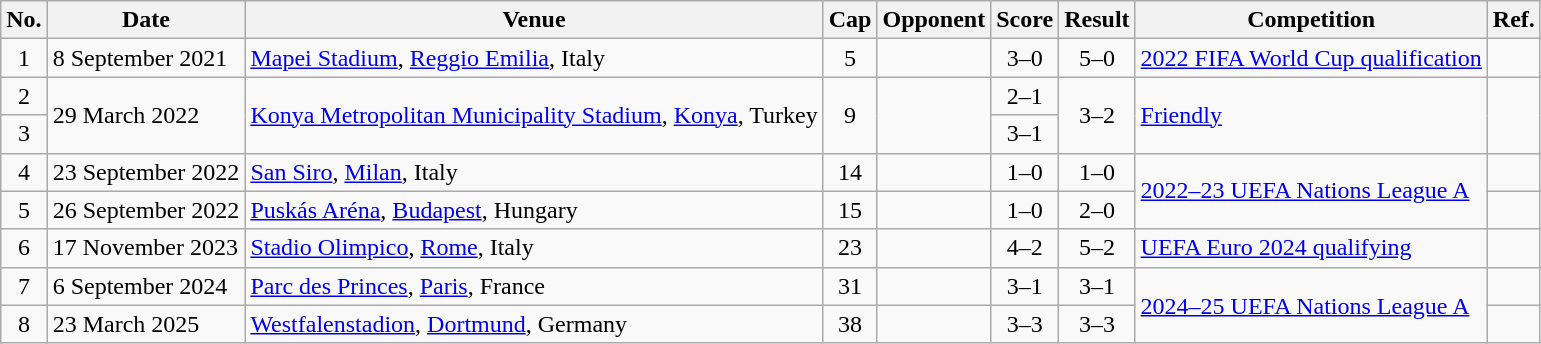<table class="wikitable sortable">
<tr>
<th>No.</th>
<th>Date</th>
<th>Venue</th>
<th>Cap</th>
<th>Opponent</th>
<th>Score</th>
<th>Result</th>
<th>Competition</th>
<th>Ref.</th>
</tr>
<tr>
<td align="center">1</td>
<td>8 September 2021</td>
<td><a href='#'>Mapei Stadium</a>, <a href='#'>Reggio Emilia</a>, Italy</td>
<td align="center">5</td>
<td></td>
<td align="center">3–0</td>
<td align="center">5–0</td>
<td><a href='#'>2022 FIFA World Cup qualification</a></td>
<td align="center"></td>
</tr>
<tr>
<td align="center">2</td>
<td rowspan="2">29 March 2022</td>
<td rowspan="2"><a href='#'>Konya Metropolitan Municipality Stadium</a>, <a href='#'>Konya</a>, Turkey</td>
<td rowspan="2" align="center">9</td>
<td rowspan="2"></td>
<td align="center">2–1</td>
<td rowspan="2" align="center">3–2</td>
<td rowspan="2"><a href='#'>Friendly</a></td>
<td rowspan="2" align="center"></td>
</tr>
<tr>
<td align="center">3</td>
<td align="center">3–1</td>
</tr>
<tr>
<td align="center">4</td>
<td>23 September 2022</td>
<td><a href='#'>San Siro</a>, <a href='#'>Milan</a>, Italy</td>
<td align="center">14</td>
<td></td>
<td align="center">1–0</td>
<td align="center">1–0</td>
<td rowspan="2"><a href='#'>2022–23 UEFA Nations League A</a></td>
<td align="center"></td>
</tr>
<tr>
<td align="center">5</td>
<td>26 September 2022</td>
<td><a href='#'>Puskás Aréna</a>, <a href='#'>Budapest</a>, Hungary</td>
<td align="center">15</td>
<td></td>
<td align="center">1–0</td>
<td align="center">2–0</td>
<td align="center"></td>
</tr>
<tr>
<td align="center">6</td>
<td>17 November 2023</td>
<td><a href='#'>Stadio Olimpico</a>, <a href='#'>Rome</a>, Italy</td>
<td align="center">23</td>
<td></td>
<td align="center">4–2</td>
<td align="center">5–2</td>
<td><a href='#'>UEFA Euro 2024 qualifying</a></td>
<td align="center"></td>
</tr>
<tr>
<td align="center">7</td>
<td>6 September 2024</td>
<td><a href='#'>Parc des Princes</a>, <a href='#'>Paris</a>, France</td>
<td align="center">31</td>
<td></td>
<td align="center">3–1</td>
<td align="center">3–1</td>
<td rowspan="2"><a href='#'>2024–25 UEFA Nations League A</a></td>
<td align="center"></td>
</tr>
<tr>
<td align="center">8</td>
<td>23 March 2025</td>
<td><a href='#'>Westfalenstadion</a>, <a href='#'>Dortmund</a>, Germany</td>
<td align="center">38</td>
<td></td>
<td align="center">3–3</td>
<td align="center">3–3</td>
<td align="center"></td>
</tr>
</table>
